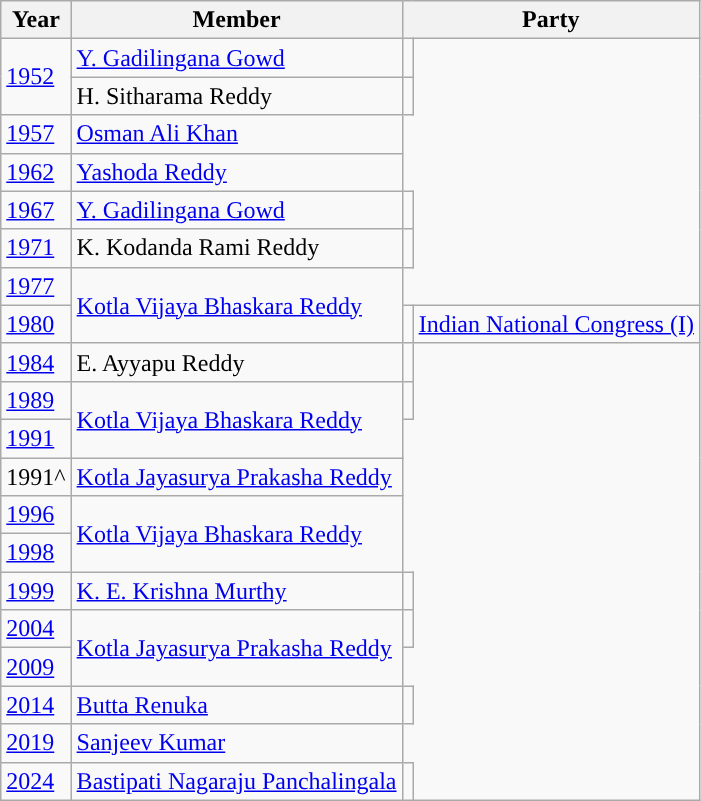<table class="wikitable sortable">
<tr>
<th>Year</th>
<th>Member</th>
<th colspan="2">Party</th>
</tr>
<tr>
<td rowspan="2"><a href='#'>1952</a></td>
<td><a href='#'>Y. Gadilingana Gowd</a></td>
<td></td>
</tr>
<tr>
<td>H. Sitharama Reddy</td>
<td></td>
</tr>
<tr>
<td><a href='#'>1957</a></td>
<td><a href='#'>Osman Ali Khan</a></td>
</tr>
<tr>
<td><a href='#'>1962</a></td>
<td><a href='#'>Yashoda Reddy</a></td>
</tr>
<tr>
<td><a href='#'>1967</a></td>
<td><a href='#'>Y. Gadilingana Gowd</a></td>
<td></td>
</tr>
<tr>
<td><a href='#'>1971</a></td>
<td>K. Kodanda Rami Reddy</td>
<td></td>
</tr>
<tr>
<td><a href='#'>1977</a></td>
<td rowspan="2"><a href='#'>Kotla Vijaya Bhaskara Reddy</a></td>
</tr>
<tr>
<td><a href='#'>1980</a></td>
<td style="background-color: "></td>
<td><a href='#'>Indian National Congress (I)</a></td>
</tr>
<tr>
<td><a href='#'>1984</a></td>
<td>E. Ayyapu Reddy</td>
<td></td>
</tr>
<tr>
<td><a href='#'>1989</a></td>
<td rowspan="2"><a href='#'>Kotla Vijaya Bhaskara Reddy</a></td>
<td></td>
</tr>
<tr>
<td><a href='#'>1991</a></td>
</tr>
<tr>
<td>1991^</td>
<td><a href='#'>Kotla Jayasurya Prakasha Reddy</a></td>
</tr>
<tr>
<td><a href='#'>1996</a></td>
<td rowspan="2"><a href='#'>Kotla Vijaya Bhaskara Reddy</a></td>
</tr>
<tr>
<td><a href='#'>1998</a></td>
</tr>
<tr>
<td><a href='#'>1999</a></td>
<td><a href='#'>K. E. Krishna Murthy</a></td>
<td></td>
</tr>
<tr>
<td><a href='#'>2004</a></td>
<td rowspan="2"><a href='#'>Kotla Jayasurya Prakasha Reddy</a></td>
<td></td>
</tr>
<tr>
<td><a href='#'>2009</a></td>
</tr>
<tr>
<td><a href='#'>2014</a></td>
<td><a href='#'>Butta Renuka</a></td>
<td></td>
</tr>
<tr>
<td><a href='#'>2019</a></td>
<td><a href='#'>Sanjeev Kumar</a></td>
</tr>
<tr>
<td><a href='#'>2024</a></td>
<td><a href='#'>Bastipati Nagaraju Panchalingala</a></td>
<td></td>
</tr>
</table>
